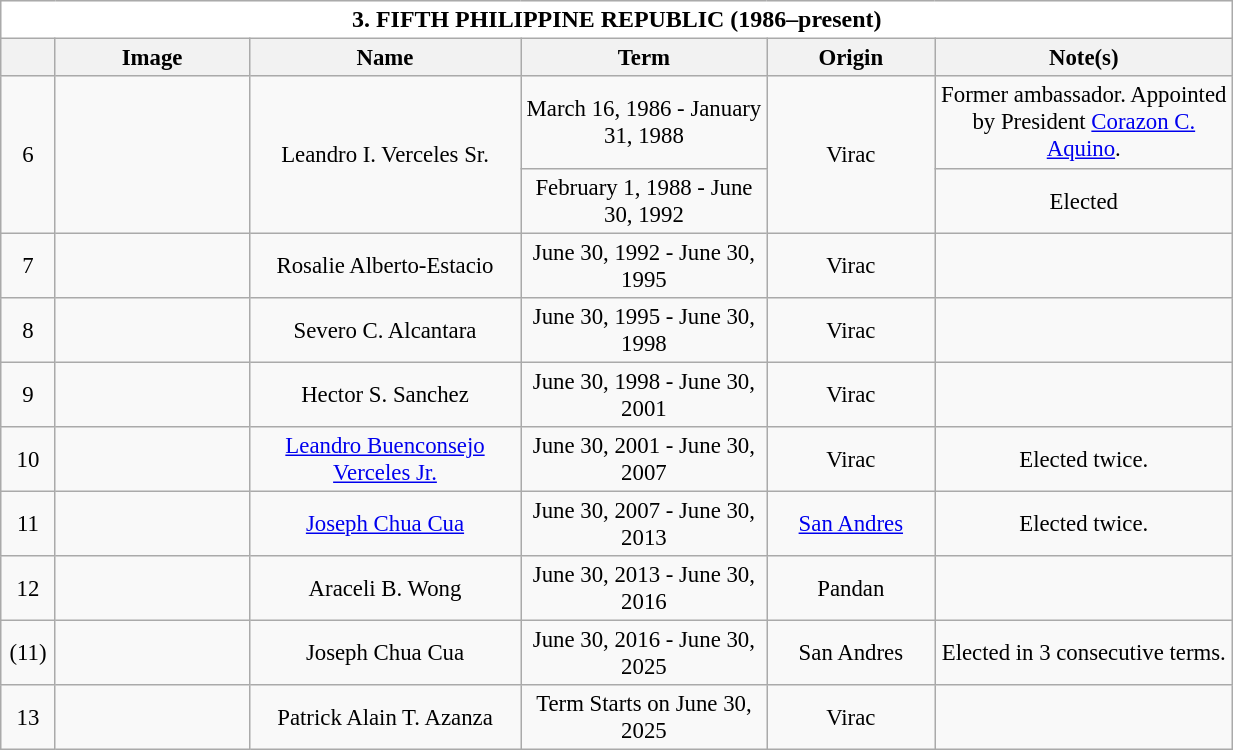<table class="wikitable" style="vertical-align:top;text-align:center;font-size:95%;">
<tr>
<th style="background-color:white;font-size:105%;width:51em;" colspan=6>3. FIFTH PHILIPPINE REPUBLIC (1986–present)</th>
</tr>
<tr>
<th style="width: 1em;text-align:center"></th>
<th style="width: 7em;text-align:center">Image</th>
<th style="width: 10em;text-align:center">Name</th>
<th style="width: 9em;text-align:center">Term</th>
<th style="width: 6em;text-align:center">Origin</th>
<th style="width: 11em;text-align:center">Note(s)</th>
</tr>
<tr>
<td rowspan=2>6</td>
<td rowspan=2></td>
<td rowspan=2>Leandro I. Verceles Sr.</td>
<td>March 16, 1986 - January 31, 1988</td>
<td rowspan=2>Virac</td>
<td>Former ambassador. Appointed by President <a href='#'>Corazon C. Aquino</a>.</td>
</tr>
<tr>
<td>February 1, 1988 - June 30, 1992</td>
<td>Elected</td>
</tr>
<tr>
<td>7</td>
<td></td>
<td>Rosalie Alberto-Estacio</td>
<td>June 30, 1992 - June 30, 1995</td>
<td>Virac</td>
<td></td>
</tr>
<tr>
<td>8</td>
<td></td>
<td>Severo C. Alcantara</td>
<td>June 30, 1995 - June 30, 1998</td>
<td>Virac</td>
<td></td>
</tr>
<tr>
<td>9</td>
<td></td>
<td>Hector S. Sanchez</td>
<td>June 30, 1998 - June 30, 2001</td>
<td>Virac</td>
<td></td>
</tr>
<tr>
<td>10</td>
<td></td>
<td><a href='#'>Leandro Buenconsejo Verceles Jr.</a></td>
<td>June 30, 2001 - June 30, 2007</td>
<td>Virac</td>
<td>Elected twice.</td>
</tr>
<tr>
<td>11</td>
<td></td>
<td><a href='#'>Joseph Chua Cua</a></td>
<td>June 30, 2007 - June 30, 2013</td>
<td><a href='#'>San Andres</a></td>
<td>Elected twice.</td>
</tr>
<tr>
<td>12</td>
<td></td>
<td>Araceli B. Wong</td>
<td>June 30, 2013 - June 30, 2016</td>
<td>Pandan</td>
<td></td>
</tr>
<tr>
<td>(11)</td>
<td></td>
<td>Joseph Chua Cua</td>
<td>June 30, 2016 - June 30, 2025</td>
<td>San Andres</td>
<td>Elected in 3 consecutive terms.</td>
</tr>
<tr>
<td>13</td>
<td></td>
<td>Patrick Alain T. Azanza</td>
<td>Term Starts on June 30, 2025</td>
<td>Virac</td>
<td></td>
</tr>
</table>
